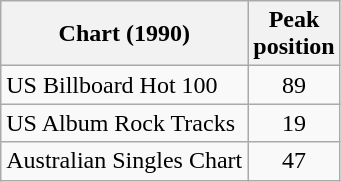<table class="wikitable">
<tr>
<th>Chart (1990)</th>
<th>Peak<br>position</th>
</tr>
<tr>
<td>US Billboard Hot 100</td>
<td align="center">89</td>
</tr>
<tr>
<td>US Album Rock Tracks</td>
<td align="center">19</td>
</tr>
<tr>
<td>Australian Singles Chart</td>
<td align="center">47</td>
</tr>
</table>
